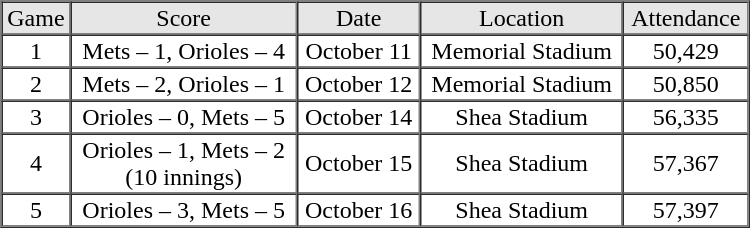<table border=1 cellspacing=0 width=500 style="margin-left:3em;">
<tr style="text-align:center; background-color:#e6e6e6;">
<td>Game</td>
<td>Score</td>
<td>Date</td>
<td>Location</td>
<td>Attendance</td>
</tr>
<tr style="text-align:center;">
<td>1</td>
<td>Mets – 1, Orioles – 4</td>
<td>October 11</td>
<td>Memorial Stadium</td>
<td>50,429</td>
</tr>
<tr style="text-align:center;">
<td>2</td>
<td>Mets – 2, Orioles – 1</td>
<td>October 12</td>
<td>Memorial Stadium</td>
<td>50,850</td>
</tr>
<tr style="text-align:center;">
<td>3</td>
<td>Orioles – 0, Mets – 5</td>
<td>October 14</td>
<td>Shea Stadium</td>
<td>56,335</td>
</tr>
<tr style="text-align:center;">
<td>4</td>
<td>Orioles – 1, Mets – 2<br>(10 innings)</td>
<td>October 15</td>
<td>Shea Stadium</td>
<td>57,367</td>
</tr>
<tr style="text-align:center;">
<td>5</td>
<td>Orioles – 3, Mets – 5</td>
<td>October 16</td>
<td>Shea Stadium</td>
<td>57,397</td>
</tr>
<tr>
</tr>
</table>
